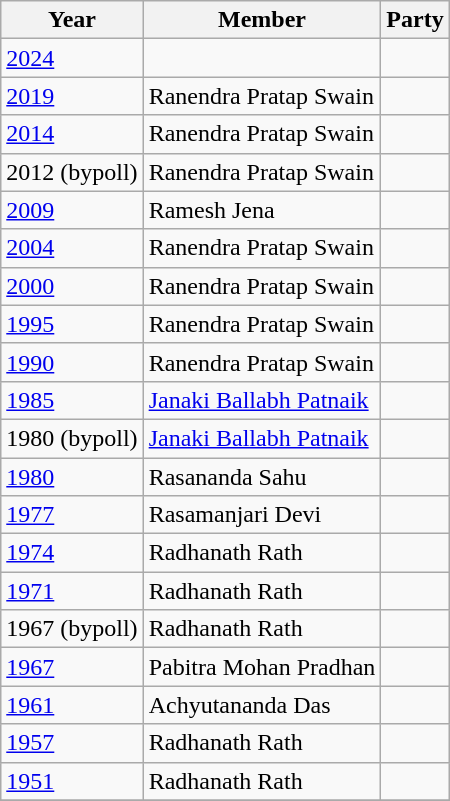<table class="wikitable sortable">
<tr>
<th>Year</th>
<th>Member</th>
<th colspan=2>Party</th>
</tr>
<tr>
<td><a href='#'>2024</a></td>
<td></td>
<td></td>
</tr>
<tr>
<td><a href='#'>2019</a></td>
<td>Ranendra Pratap Swain</td>
<td></td>
</tr>
<tr>
<td><a href='#'>2014</a></td>
<td>Ranendra Pratap Swain</td>
<td></td>
</tr>
<tr>
<td>2012 (bypoll)</td>
<td>Ranendra Pratap Swain</td>
<td></td>
</tr>
<tr>
<td><a href='#'>2009</a></td>
<td>Ramesh Jena</td>
<td></td>
</tr>
<tr>
<td><a href='#'>2004</a></td>
<td>Ranendra Pratap Swain</td>
<td></td>
</tr>
<tr>
<td><a href='#'>2000</a></td>
<td>Ranendra Pratap Swain</td>
<td></td>
</tr>
<tr>
<td><a href='#'>1995</a></td>
<td>Ranendra Pratap Swain</td>
<td></td>
</tr>
<tr>
<td><a href='#'>1990</a></td>
<td>Ranendra Pratap Swain</td>
<td></td>
</tr>
<tr>
<td><a href='#'>1985</a></td>
<td><a href='#'>Janaki Ballabh Patnaik</a></td>
<td></td>
</tr>
<tr>
<td>1980 (bypoll)</td>
<td><a href='#'>Janaki Ballabh Patnaik</a></td>
<td></td>
</tr>
<tr>
<td><a href='#'>1980</a></td>
<td>Rasananda Sahu</td>
<td></td>
</tr>
<tr>
<td><a href='#'>1977</a></td>
<td>Rasamanjari Devi</td>
<td></td>
</tr>
<tr>
<td><a href='#'>1974</a></td>
<td>Radhanath Rath</td>
<td></td>
</tr>
<tr>
<td><a href='#'>1971</a></td>
<td>Radhanath Rath</td>
<td></td>
</tr>
<tr>
<td>1967 (bypoll)</td>
<td>Radhanath Rath</td>
<td></td>
</tr>
<tr>
<td><a href='#'>1967</a></td>
<td>Pabitra Mohan Pradhan</td>
<td></td>
</tr>
<tr>
<td><a href='#'>1961</a></td>
<td>Achyutananda Das</td>
<td></td>
</tr>
<tr>
<td><a href='#'>1957</a></td>
<td>Radhanath Rath</td>
<td></td>
</tr>
<tr>
<td><a href='#'>1951</a></td>
<td>Radhanath Rath</td>
<td></td>
</tr>
<tr>
</tr>
</table>
